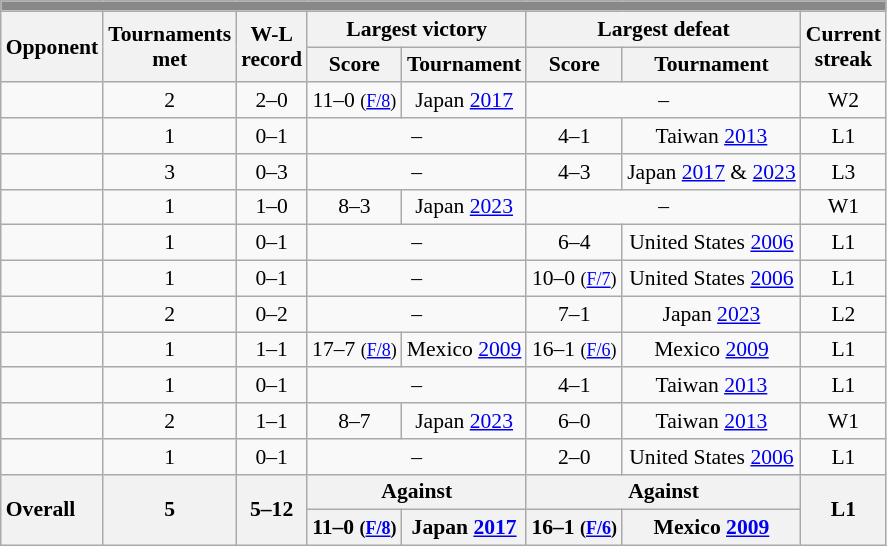<table class="wikitable" style="border-collapse:collapse; font-size:90%; text-align:center;">
<tr>
<th colspan=8 style="background-color:#888888"></th>
</tr>
<tr>
<th rowspan=2>Opponent</th>
<th rowspan=2>Tournaments<br>met</th>
<th rowspan=2>W-L<br>record</th>
<th colspan=2>Largest victory</th>
<th colspan=2>Largest defeat</th>
<th rowspan=2>Current<br>streak</th>
</tr>
<tr>
<th>Score</th>
<th>Tournament</th>
<th>Score</th>
<th>Tournament</th>
</tr>
<tr>
<td style="text-align:left;"></td>
<td>2</td>
<td>2–0</td>
<td>11–0 <small>(<a href='#'>F/8</a>)</small></td>
<td>Japan <a href='#'>2017</a></td>
<td colspan=2>–</td>
<td>W2</td>
</tr>
<tr>
<td style="text-align:left;"></td>
<td>1</td>
<td>0–1</td>
<td colspan=2>–</td>
<td>4–1</td>
<td>Taiwan <a href='#'>2013</a></td>
<td>L1</td>
</tr>
<tr>
<td style="text-align:left;"></td>
<td>3</td>
<td>0–3</td>
<td colspan=2>–</td>
<td>4–3</td>
<td>Japan <a href='#'>2017</a> & <a href='#'>2023</a></td>
<td>L3</td>
</tr>
<tr>
<td style="text-align:left;"></td>
<td>1</td>
<td>1–0</td>
<td>8–3</td>
<td>Japan <a href='#'>2023</a></td>
<td colspan=2>–</td>
<td>W1</td>
</tr>
<tr>
<td style="text-align:left;"></td>
<td>1</td>
<td>0–1</td>
<td colspan=2>–</td>
<td>6–4</td>
<td>United States <a href='#'>2006</a></td>
<td>L1</td>
</tr>
<tr>
<td style="text-align:left;"></td>
<td>1</td>
<td>0–1</td>
<td colspan=2>–</td>
<td>10–0 <small>(<a href='#'>F/7</a>)</small></td>
<td>United States <a href='#'>2006</a></td>
<td>L1</td>
</tr>
<tr>
<td style="text-align:left;"></td>
<td>2</td>
<td>0–2</td>
<td colspan=2>–</td>
<td>7–1</td>
<td>Japan <a href='#'>2023</a></td>
<td>L2</td>
</tr>
<tr>
<td style="text-align:left;"></td>
<td>1</td>
<td>1–1</td>
<td>17–7 <small>(<a href='#'>F/8</a>)</small></td>
<td>Mexico <a href='#'>2009</a></td>
<td>16–1 <small>(<a href='#'>F/6</a>)</small></td>
<td>Mexico <a href='#'>2009</a></td>
<td>L1</td>
</tr>
<tr>
<td style="text-align:left;"></td>
<td>1</td>
<td>0–1</td>
<td colspan=2>–</td>
<td>4–1</td>
<td>Taiwan <a href='#'>2013</a></td>
<td>L1</td>
</tr>
<tr>
<td style="text-align:left;"></td>
<td>2</td>
<td>1–1</td>
<td>8–7</td>
<td>Japan <a href='#'>2023</a></td>
<td>6–0</td>
<td>Taiwan <a href='#'>2013</a></td>
<td>W1</td>
</tr>
<tr>
<td style="text-align:left;"></td>
<td>1</td>
<td>0–1</td>
<td colspan=2>–</td>
<td>2–0</td>
<td>United States <a href='#'>2006</a></td>
<td>L1</td>
</tr>
<tr>
<th rowspan=2 style="text-align:left;">Overall</th>
<th rowspan=2>5</th>
<th rowspan=2>5–12</th>
<th colspan=2>Against </th>
<th colspan=2>Against </th>
<th rowspan=2>L1</th>
</tr>
<tr>
<th>11–0 <small>(<a href='#'>F/8</a>)</small></th>
<th>Japan <a href='#'>2017</a></th>
<th>16–1 <small>(<a href='#'>F/6</a>)</small></th>
<th>Mexico <a href='#'>2009</a></th>
</tr>
</table>
